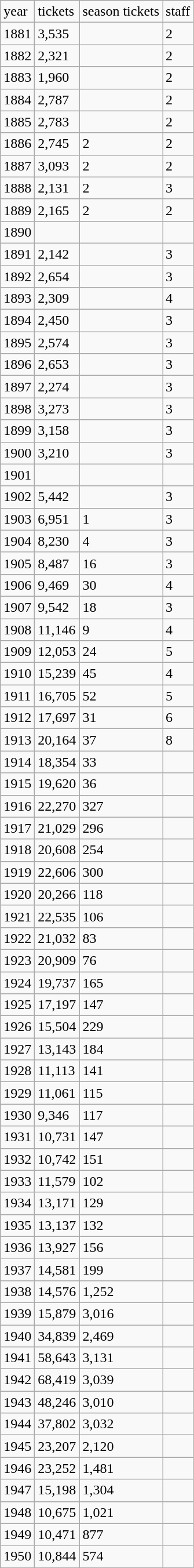<table class="wikitable sortable mw-collapsible mw-collapsed">
<tr>
<td>year</td>
<td>tickets</td>
<td>season tickets</td>
<td>staff</td>
</tr>
<tr>
<td>1881</td>
<td>3,535</td>
<td></td>
<td>2</td>
</tr>
<tr>
<td>1882</td>
<td>2,321</td>
<td></td>
<td>2</td>
</tr>
<tr>
<td>1883</td>
<td>1,960</td>
<td></td>
<td>2</td>
</tr>
<tr>
<td>1884</td>
<td>2,787</td>
<td></td>
<td>2</td>
</tr>
<tr>
<td>1885</td>
<td>2,783</td>
<td></td>
<td>2</td>
</tr>
<tr>
<td>1886</td>
<td>2,745</td>
<td>2</td>
<td>2</td>
</tr>
<tr>
<td>1887</td>
<td>3,093</td>
<td>2</td>
<td>2</td>
</tr>
<tr>
<td>1888</td>
<td>2,131</td>
<td>2</td>
<td>3</td>
</tr>
<tr>
<td>1889</td>
<td>2,165</td>
<td>2</td>
<td>2</td>
</tr>
<tr>
<td>1890</td>
<td></td>
<td></td>
<td></td>
</tr>
<tr>
<td>1891</td>
<td>2,142</td>
<td></td>
<td>3</td>
</tr>
<tr>
<td>1892</td>
<td>2,654</td>
<td></td>
<td>3</td>
</tr>
<tr>
<td>1893</td>
<td>2,309</td>
<td></td>
<td>4</td>
</tr>
<tr>
<td>1894</td>
<td>2,450</td>
<td></td>
<td>3</td>
</tr>
<tr>
<td>1895</td>
<td>2,574</td>
<td></td>
<td>3</td>
</tr>
<tr>
<td>1896</td>
<td>2,653</td>
<td></td>
<td>3</td>
</tr>
<tr>
<td>1897</td>
<td>2,274</td>
<td></td>
<td>3</td>
</tr>
<tr>
<td>1898</td>
<td>3,273</td>
<td></td>
<td>3</td>
</tr>
<tr>
<td>1899</td>
<td>3,158</td>
<td></td>
<td>3</td>
</tr>
<tr>
<td>1900</td>
<td>3,210</td>
<td></td>
<td>3</td>
</tr>
<tr>
<td>1901</td>
<td></td>
<td></td>
<td></td>
</tr>
<tr>
<td>1902</td>
<td>5,442</td>
<td></td>
<td>3</td>
</tr>
<tr>
<td>1903</td>
<td>6,951</td>
<td>1</td>
<td>3</td>
</tr>
<tr>
<td>1904</td>
<td>8,230</td>
<td>4</td>
<td>3</td>
</tr>
<tr>
<td>1905</td>
<td>8,487</td>
<td>16</td>
<td>3</td>
</tr>
<tr>
<td>1906</td>
<td>9,469</td>
<td>30</td>
<td>4</td>
</tr>
<tr>
<td>1907</td>
<td>9,542</td>
<td>18</td>
<td>3</td>
</tr>
<tr>
<td>1908</td>
<td>11,146</td>
<td>9</td>
<td>4</td>
</tr>
<tr>
<td>1909</td>
<td>12,053</td>
<td>24</td>
<td>5</td>
</tr>
<tr>
<td>1910</td>
<td>15,239</td>
<td>45</td>
<td>4</td>
</tr>
<tr>
<td>1911</td>
<td>16,705</td>
<td>52</td>
<td>5</td>
</tr>
<tr>
<td>1912</td>
<td>17,697</td>
<td>31</td>
<td>6</td>
</tr>
<tr>
<td>1913</td>
<td>20,164</td>
<td>37</td>
<td>8</td>
</tr>
<tr>
<td>1914</td>
<td>18,354</td>
<td>33</td>
<td></td>
</tr>
<tr>
<td>1915</td>
<td>19,620</td>
<td>36</td>
<td></td>
</tr>
<tr>
<td>1916</td>
<td>22,270</td>
<td>327</td>
<td></td>
</tr>
<tr>
<td>1917</td>
<td>21,029</td>
<td>296</td>
<td></td>
</tr>
<tr>
<td>1918</td>
<td>20,608</td>
<td>254</td>
<td></td>
</tr>
<tr>
<td>1919</td>
<td>22,606</td>
<td>300</td>
<td></td>
</tr>
<tr>
<td>1920</td>
<td>20,266</td>
<td>118</td>
<td></td>
</tr>
<tr>
<td>1921</td>
<td>22,535</td>
<td>106</td>
<td></td>
</tr>
<tr>
<td>1922</td>
<td>21,032</td>
<td>83</td>
<td></td>
</tr>
<tr>
<td>1923</td>
<td>20,909</td>
<td>76</td>
<td></td>
</tr>
<tr>
<td>1924</td>
<td>19,737</td>
<td>165</td>
<td></td>
</tr>
<tr>
<td>1925</td>
<td>17,197</td>
<td>147</td>
<td></td>
</tr>
<tr>
<td>1926</td>
<td>15,504</td>
<td>229</td>
<td></td>
</tr>
<tr>
<td>1927</td>
<td>13,143</td>
<td>184</td>
<td></td>
</tr>
<tr>
<td>1928</td>
<td>11,113</td>
<td>141</td>
<td></td>
</tr>
<tr>
<td>1929</td>
<td>11,061</td>
<td>115</td>
<td></td>
</tr>
<tr>
<td>1930</td>
<td>9,346</td>
<td>117</td>
<td></td>
</tr>
<tr>
<td>1931</td>
<td>10,731</td>
<td>147</td>
<td></td>
</tr>
<tr>
<td>1932</td>
<td>10,742</td>
<td>151</td>
<td></td>
</tr>
<tr>
<td>1933</td>
<td>11,579</td>
<td>102</td>
<td></td>
</tr>
<tr>
<td>1934</td>
<td>13,171</td>
<td>129</td>
<td></td>
</tr>
<tr>
<td>1935</td>
<td>13,137</td>
<td>132</td>
<td></td>
</tr>
<tr>
<td>1936</td>
<td>13,927</td>
<td>156</td>
<td></td>
</tr>
<tr>
<td>1937</td>
<td>14,581</td>
<td>199</td>
<td></td>
</tr>
<tr>
<td>1938</td>
<td>14,576</td>
<td>1,252</td>
<td></td>
</tr>
<tr>
<td>1939</td>
<td>15,879</td>
<td>3,016</td>
<td></td>
</tr>
<tr>
<td>1940</td>
<td>34,839</td>
<td>2,469</td>
<td></td>
</tr>
<tr>
<td>1941</td>
<td>58,643</td>
<td>3,131</td>
<td></td>
</tr>
<tr>
<td>1942</td>
<td>68,419</td>
<td>3,039</td>
<td></td>
</tr>
<tr>
<td>1943</td>
<td>48,246</td>
<td>3,010</td>
<td></td>
</tr>
<tr>
<td>1944</td>
<td>37,802</td>
<td>3,032</td>
<td></td>
</tr>
<tr>
<td>1945</td>
<td>23,207</td>
<td>2,120</td>
<td></td>
</tr>
<tr>
<td>1946</td>
<td>23,252</td>
<td>1,481</td>
<td></td>
</tr>
<tr>
<td>1947</td>
<td>15,198</td>
<td>1,304</td>
<td></td>
</tr>
<tr>
<td>1948</td>
<td>10,675</td>
<td>1,021</td>
<td></td>
</tr>
<tr>
<td>1949</td>
<td>10,471</td>
<td>877</td>
<td></td>
</tr>
<tr>
<td>1950</td>
<td>10,844</td>
<td>574</td>
<td></td>
</tr>
</table>
